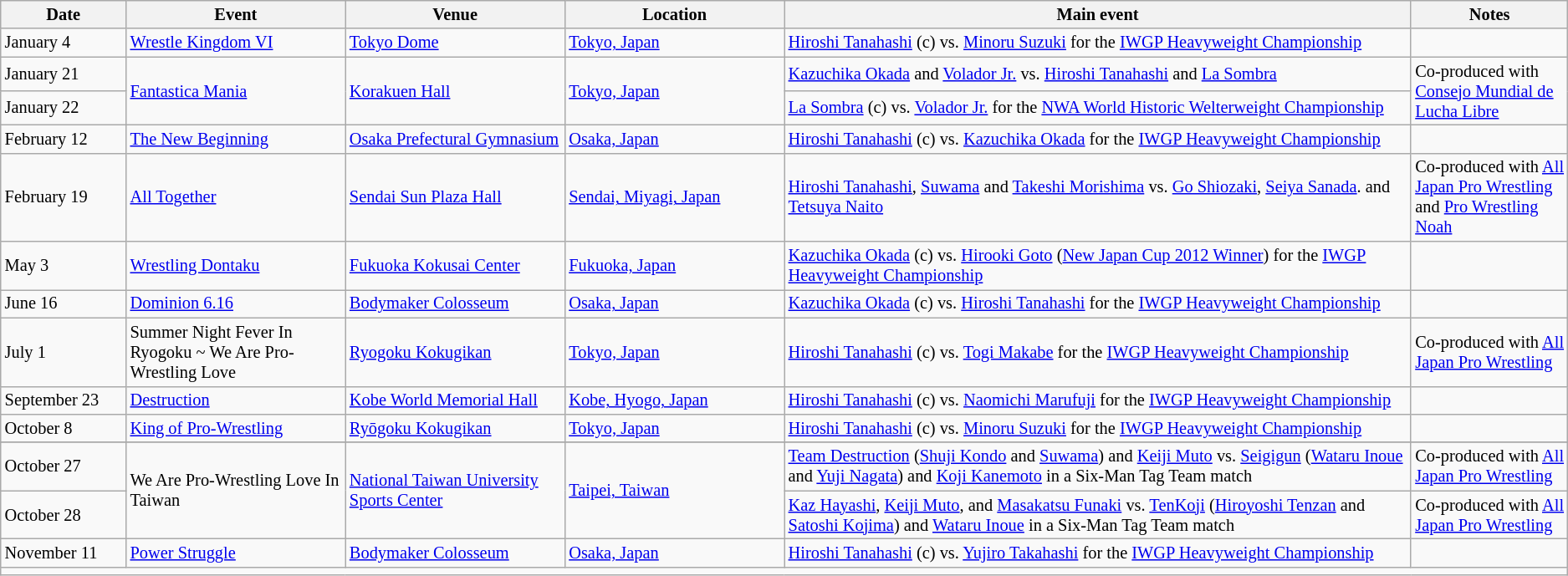<table class="sortable wikitable succession-box" style="font-size:85%;">
<tr>
<th width=8%>Date</th>
<th width=14%>Event</th>
<th width=14%>Venue</th>
<th width=14%>Location</th>
<th width=40%>Main event</th>
<th width=14%>Notes</th>
</tr>
<tr>
<td>January 4</td>
<td><a href='#'>Wrestle Kingdom VI</a></td>
<td><a href='#'>Tokyo Dome</a></td>
<td><a href='#'>Tokyo, Japan</a></td>
<td><a href='#'>Hiroshi Tanahashi</a> (c) vs. <a href='#'>Minoru Suzuki</a> for the <a href='#'>IWGP Heavyweight Championship</a></td>
<td></td>
</tr>
<tr>
<td>January 21</td>
<td rowspan="2"><a href='#'>Fantastica Mania</a></td>
<td rowspan="2"><a href='#'>Korakuen Hall</a></td>
<td rowspan="2"><a href='#'>Tokyo, Japan</a></td>
<td><a href='#'>Kazuchika Okada</a> and <a href='#'>Volador Jr.</a> vs. <a href='#'>Hiroshi Tanahashi</a> and <a href='#'>La Sombra</a></td>
<td rowspan="2">Co-produced with <a href='#'>Consejo Mundial de Lucha Libre</a></td>
</tr>
<tr>
<td>January 22</td>
<td><a href='#'>La Sombra</a> (c) vs. <a href='#'>Volador Jr.</a> for the <a href='#'>NWA World Historic Welterweight Championship</a></td>
</tr>
<tr>
<td>February 12</td>
<td><a href='#'>The New Beginning</a></td>
<td><a href='#'>Osaka Prefectural Gymnasium</a></td>
<td><a href='#'>Osaka, Japan</a></td>
<td><a href='#'>Hiroshi Tanahashi</a> (c) vs. <a href='#'>Kazuchika Okada</a> for the <a href='#'>IWGP Heavyweight Championship</a></td>
<td></td>
</tr>
<tr>
<td>February 19</td>
<td><a href='#'>All Together</a></td>
<td><a href='#'>Sendai Sun Plaza Hall</a></td>
<td><a href='#'>Sendai, Miyagi, Japan</a></td>
<td><a href='#'>Hiroshi Tanahashi</a>, <a href='#'>Suwama</a> and <a href='#'>Takeshi Morishima</a> vs. <a href='#'>Go Shiozaki</a>, <a href='#'>Seiya Sanada</a>. and <a href='#'>Tetsuya Naito</a></td>
<td>Co-produced with <a href='#'>All Japan Pro Wrestling</a> and <a href='#'>Pro Wrestling Noah</a></td>
</tr>
<tr>
<td>May 3</td>
<td><a href='#'>Wrestling Dontaku</a></td>
<td><a href='#'>Fukuoka Kokusai Center</a></td>
<td><a href='#'>Fukuoka, Japan</a></td>
<td><a href='#'>Kazuchika Okada</a> (c) vs. <a href='#'>Hirooki Goto</a> (<a href='#'>New Japan Cup 2012 Winner</a>) for the <a href='#'>IWGP Heavyweight Championship</a></td>
<td></td>
</tr>
<tr>
<td>June 16</td>
<td><a href='#'>Dominion 6.16</a></td>
<td><a href='#'>Bodymaker Colosseum</a></td>
<td><a href='#'>Osaka, Japan</a></td>
<td><a href='#'>Kazuchika Okada</a> (c) vs. <a href='#'>Hiroshi Tanahashi</a> for the <a href='#'>IWGP Heavyweight Championship</a></td>
<td></td>
</tr>
<tr>
<td>July 1</td>
<td>Summer Night Fever In Ryogoku ~ We Are Pro-Wrestling Love</td>
<td><a href='#'>Ryogoku Kokugikan</a></td>
<td><a href='#'>Tokyo, Japan</a></td>
<td><a href='#'>Hiroshi Tanahashi</a> (c) vs. <a href='#'>Togi Makabe</a> for the <a href='#'>IWGP Heavyweight Championship</a></td>
<td>Co-produced with <a href='#'>All Japan Pro Wrestling</a></td>
</tr>
<tr>
<td>September 23</td>
<td><a href='#'>Destruction</a></td>
<td><a href='#'>Kobe World Memorial Hall</a></td>
<td><a href='#'>Kobe, Hyogo, Japan</a></td>
<td><a href='#'>Hiroshi Tanahashi</a> (c) vs. <a href='#'>Naomichi Marufuji</a> for the <a href='#'>IWGP Heavyweight Championship</a></td>
<td></td>
</tr>
<tr>
<td>October 8</td>
<td><a href='#'>King of Pro-Wrestling</a></td>
<td><a href='#'>Ryōgoku Kokugikan</a></td>
<td><a href='#'>Tokyo, Japan</a></td>
<td><a href='#'>Hiroshi Tanahashi</a> (c) vs. <a href='#'>Minoru Suzuki</a> for the <a href='#'>IWGP Heavyweight Championship</a></td>
<td></td>
</tr>
<tr>
</tr>
<tr>
<td>October 27<br></td>
<td rowspan=2>We Are Pro-Wrestling Love In Taiwan</td>
<td rowspan=2><a href='#'>National Taiwan University Sports Center</a></td>
<td rowspan=2><a href='#'>Taipei, Taiwan</a></td>
<td><a href='#'>Team Destruction</a> (<a href='#'>Shuji Kondo</a> and <a href='#'>Suwama</a>) and <a href='#'>Keiji Muto</a> vs. <a href='#'>Seigigun</a> (<a href='#'>Wataru Inoue</a> and <a href='#'>Yuji Nagata</a>) and <a href='#'>Koji Kanemoto</a> in a Six-Man Tag Team match</td>
<td>Co-produced with <a href='#'>All Japan Pro Wrestling</a></td>
</tr>
<tr>
<td>October 28<br></td>
<td><a href='#'>Kaz Hayashi</a>, <a href='#'>Keiji Muto</a>, and <a href='#'>Masakatsu Funaki</a> vs. <a href='#'>TenKoji</a> (<a href='#'>Hiroyoshi Tenzan</a> and <a href='#'>Satoshi Kojima</a>) and <a href='#'>Wataru Inoue</a> in a Six-Man Tag Team match</td>
<td>Co-produced with <a href='#'>All Japan Pro Wrestling</a></td>
</tr>
<tr>
<td>November 11</td>
<td><a href='#'>Power Struggle</a></td>
<td><a href='#'>Bodymaker Colosseum</a></td>
<td><a href='#'>Osaka, Japan</a></td>
<td><a href='#'>Hiroshi Tanahashi</a> (c) vs. <a href='#'>Yujiro Takahashi</a> for the <a href='#'>IWGP Heavyweight Championship</a></td>
<td></td>
</tr>
<tr>
<td colspan=6></td>
</tr>
</table>
